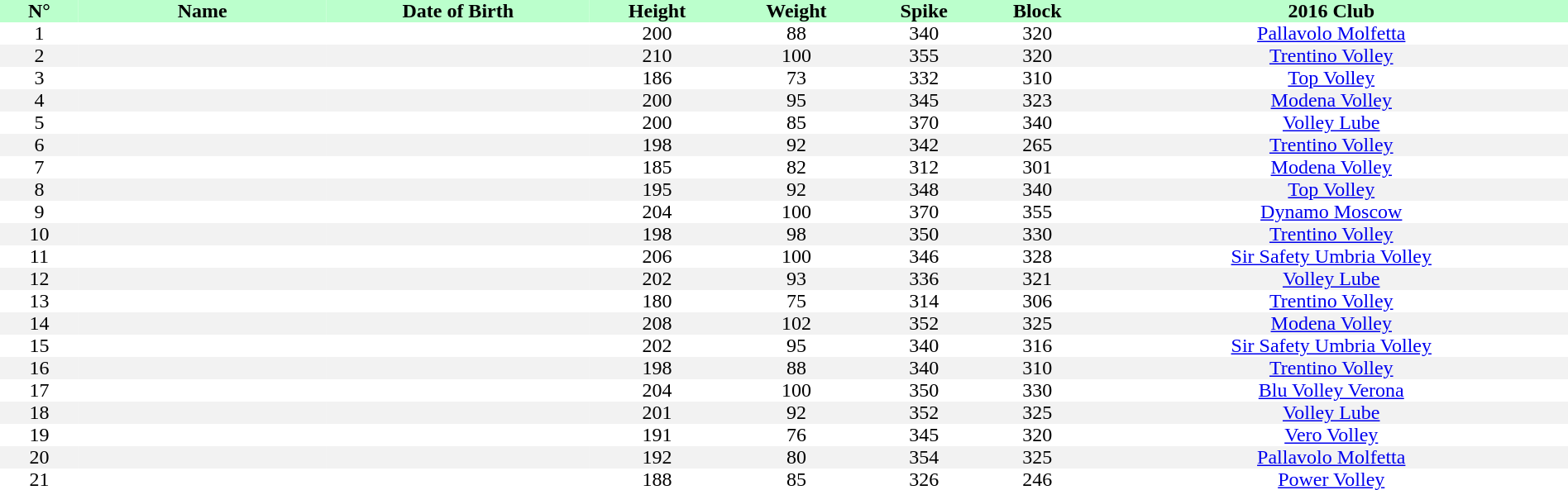<table style="text-align:center; border:none;" cellpadding=0 cellspacing=0 width=100%>
<tr style="background: #bbffcc;">
<th width="5%">N°</th>
<th width=200px>Name</th>
<th>Date of Birth</th>
<th>Height</th>
<th>Weight</th>
<th>Spike</th>
<th>Block</th>
<th>2016 Club</th>
</tr>
<tr>
<td>1</td>
<td></td>
<td></td>
<td>200</td>
<td>88</td>
<td>340</td>
<td>320</td>
<td><a href='#'>Pallavolo Molfetta</a></td>
</tr>
<tr bgcolor="#f2f2f2">
<td>2</td>
<td></td>
<td></td>
<td>210</td>
<td>100</td>
<td>355</td>
<td>320</td>
<td><a href='#'>Trentino Volley</a></td>
</tr>
<tr>
<td>3</td>
<td></td>
<td></td>
<td>186</td>
<td>73</td>
<td>332</td>
<td>310</td>
<td><a href='#'>Top Volley</a></td>
</tr>
<tr bgcolor="#f2f2f2">
<td>4</td>
<td></td>
<td></td>
<td>200</td>
<td>95</td>
<td>345</td>
<td>323</td>
<td><a href='#'>Modena Volley</a></td>
</tr>
<tr>
<td>5</td>
<td></td>
<td></td>
<td>200</td>
<td>85</td>
<td>370</td>
<td>340</td>
<td><a href='#'>Volley Lube</a></td>
</tr>
<tr bgcolor="#f2f2f2">
<td>6</td>
<td></td>
<td></td>
<td>198</td>
<td>92</td>
<td>342</td>
<td>265</td>
<td><a href='#'>Trentino Volley</a></td>
</tr>
<tr>
<td>7</td>
<td></td>
<td></td>
<td>185</td>
<td>82</td>
<td>312</td>
<td>301</td>
<td><a href='#'>Modena Volley</a></td>
</tr>
<tr bgcolor="#f2f2f2">
<td>8</td>
<td></td>
<td></td>
<td>195</td>
<td>92</td>
<td>348</td>
<td>340</td>
<td><a href='#'>Top Volley</a></td>
</tr>
<tr>
<td>9</td>
<td></td>
<td></td>
<td>204</td>
<td>100</td>
<td>370</td>
<td>355</td>
<td><a href='#'>Dynamo Moscow</a></td>
</tr>
<tr bgcolor="#f2f2f2">
<td>10</td>
<td></td>
<td></td>
<td>198</td>
<td>98</td>
<td>350</td>
<td>330</td>
<td><a href='#'>Trentino Volley</a></td>
</tr>
<tr>
<td>11</td>
<td></td>
<td></td>
<td>206</td>
<td>100</td>
<td>346</td>
<td>328</td>
<td><a href='#'>Sir Safety Umbria Volley</a></td>
</tr>
<tr bgcolor="#f2f2f2">
<td>12</td>
<td></td>
<td></td>
<td>202</td>
<td>93</td>
<td>336</td>
<td>321</td>
<td><a href='#'>Volley Lube</a></td>
</tr>
<tr>
<td>13</td>
<td></td>
<td></td>
<td>180</td>
<td>75</td>
<td>314</td>
<td>306</td>
<td><a href='#'>Trentino Volley</a></td>
</tr>
<tr bgcolor="#f2f2f2">
<td>14</td>
<td></td>
<td></td>
<td>208</td>
<td>102</td>
<td>352</td>
<td>325</td>
<td><a href='#'>Modena Volley</a></td>
</tr>
<tr>
<td>15</td>
<td></td>
<td></td>
<td>202</td>
<td>95</td>
<td>340</td>
<td>316</td>
<td><a href='#'>Sir Safety Umbria Volley</a></td>
</tr>
<tr bgcolor="#f2f2f2">
<td>16</td>
<td></td>
<td></td>
<td>198</td>
<td>88</td>
<td>340</td>
<td>310</td>
<td><a href='#'>Trentino Volley</a></td>
</tr>
<tr>
<td>17</td>
<td></td>
<td></td>
<td>204</td>
<td>100</td>
<td>350</td>
<td>330</td>
<td><a href='#'>Blu Volley Verona</a></td>
</tr>
<tr bgcolor="#f2f2f2">
<td>18</td>
<td></td>
<td></td>
<td>201</td>
<td>92</td>
<td>352</td>
<td>325</td>
<td><a href='#'>Volley Lube</a></td>
</tr>
<tr>
<td>19</td>
<td></td>
<td></td>
<td>191</td>
<td>76</td>
<td>345</td>
<td>320</td>
<td><a href='#'>Vero Volley</a></td>
</tr>
<tr bgcolor="#f2f2f2">
<td>20</td>
<td></td>
<td></td>
<td>192</td>
<td>80</td>
<td>354</td>
<td>325</td>
<td><a href='#'>Pallavolo Molfetta</a></td>
</tr>
<tr>
<td>21</td>
<td></td>
<td></td>
<td>188</td>
<td>85</td>
<td>326</td>
<td>246</td>
<td><a href='#'>Power Volley</a></td>
</tr>
</table>
